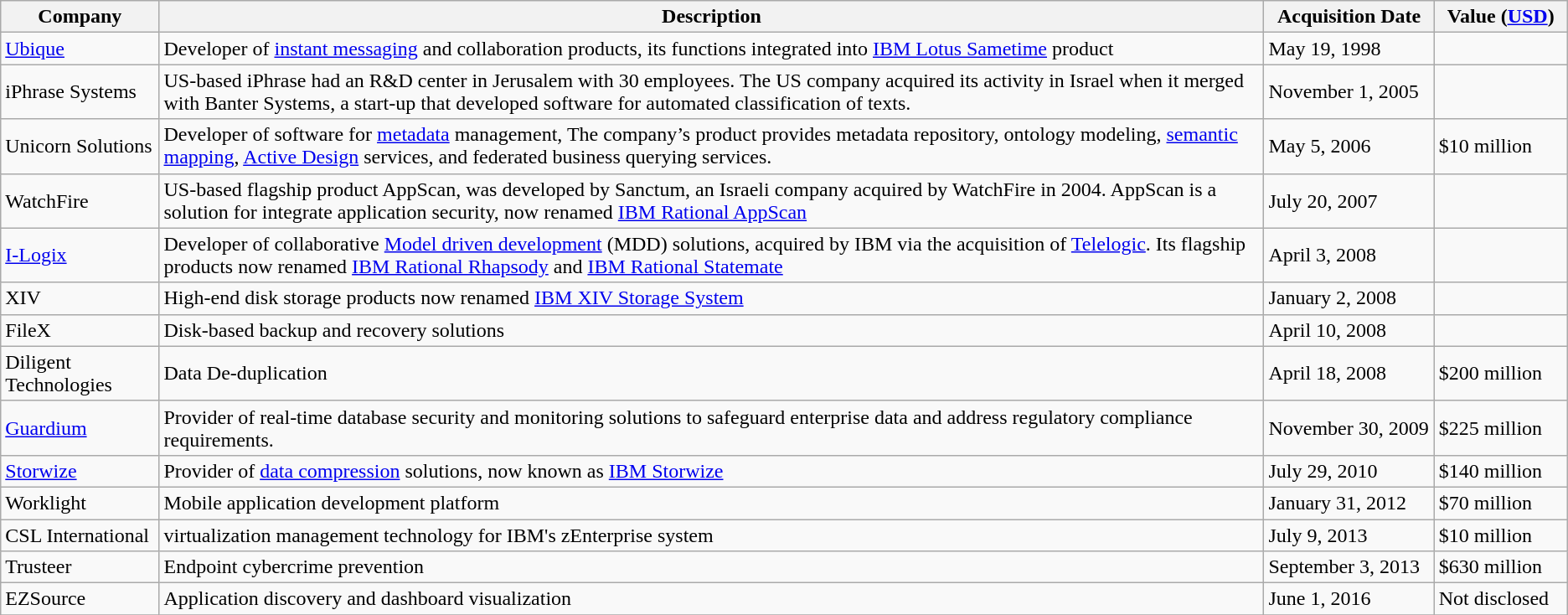<table class="wikitable">
<tr>
<th width="120">Company</th>
<th width="900">Description</th>
<th width="130">Acquisition Date</th>
<th class="unsortable" width="100">Value (<a href='#'>USD</a>)</th>
</tr>
<tr>
<td><a href='#'>Ubique</a></td>
<td>Developer of <a href='#'>instant messaging</a> and collaboration products, its functions integrated into <a href='#'>IBM Lotus Sametime</a> product</td>
<td>May 19, 1998</td>
<td></td>
</tr>
<tr>
<td>iPhrase Systems</td>
<td>US-based iPhrase had an R&D center in Jerusalem with 30 employees. The US company acquired its activity in Israel when it merged with Banter Systems, a start-up that developed software for automated classification of texts.</td>
<td>November 1, 2005</td>
<td></td>
</tr>
<tr>
<td>Unicorn Solutions</td>
<td>Developer of software for <a href='#'>metadata</a> management, The company’s product provides metadata repository, ontology modeling, <a href='#'>semantic mapping</a>, <a href='#'>Active Design</a> services, and federated business querying services.</td>
<td>May 5, 2006</td>
<td>$10 million</td>
</tr>
<tr>
<td>WatchFire</td>
<td>US-based flagship product AppScan, was developed by Sanctum, an Israeli company acquired by WatchFire in 2004. AppScan is a solution for integrate application security, now renamed <a href='#'>IBM Rational AppScan</a></td>
<td>July 20, 2007</td>
<td></td>
</tr>
<tr>
<td><a href='#'>I-Logix</a></td>
<td>Developer of collaborative <a href='#'>Model driven development</a> (MDD) solutions, acquired by IBM via the acquisition of <a href='#'>Telelogic</a>. Its flagship  products now renamed <a href='#'>IBM Rational Rhapsody</a> and <a href='#'>IBM Rational Statemate</a></td>
<td>April 3, 2008</td>
<td></td>
</tr>
<tr>
<td>XIV</td>
<td>High-end disk storage products now renamed <a href='#'>IBM XIV Storage System</a></td>
<td>January 2, 2008</td>
<td></td>
</tr>
<tr>
<td>FileX</td>
<td>Disk-based backup and recovery solutions</td>
<td>April 10, 2008</td>
<td></td>
</tr>
<tr>
<td>Diligent Technologies</td>
<td>Data De-duplication</td>
<td>April 18, 2008</td>
<td>$200 million</td>
</tr>
<tr>
<td><a href='#'>Guardium</a></td>
<td>Provider of real-time database security and monitoring solutions to safeguard enterprise data and address regulatory compliance requirements.</td>
<td>November 30, 2009</td>
<td>$225 million</td>
</tr>
<tr>
<td><a href='#'>Storwize</a></td>
<td>Provider of <a href='#'>data compression</a> solutions, now known as <a href='#'>IBM Storwize</a></td>
<td>July 29, 2010</td>
<td>$140 million</td>
</tr>
<tr>
<td>Worklight</td>
<td>Mobile application development platform</td>
<td>January 31, 2012</td>
<td>$70 million</td>
</tr>
<tr>
<td>CSL International</td>
<td>virtualization management technology for IBM's zEnterprise system</td>
<td>July 9, 2013</td>
<td>$10 million</td>
</tr>
<tr>
<td>Trusteer</td>
<td>Endpoint cybercrime prevention</td>
<td>September 3, 2013</td>
<td>$630 million</td>
</tr>
<tr>
<td>EZSource</td>
<td>Application discovery and dashboard visualization</td>
<td>June 1, 2016</td>
<td>Not disclosed</td>
</tr>
<tr>
</tr>
</table>
